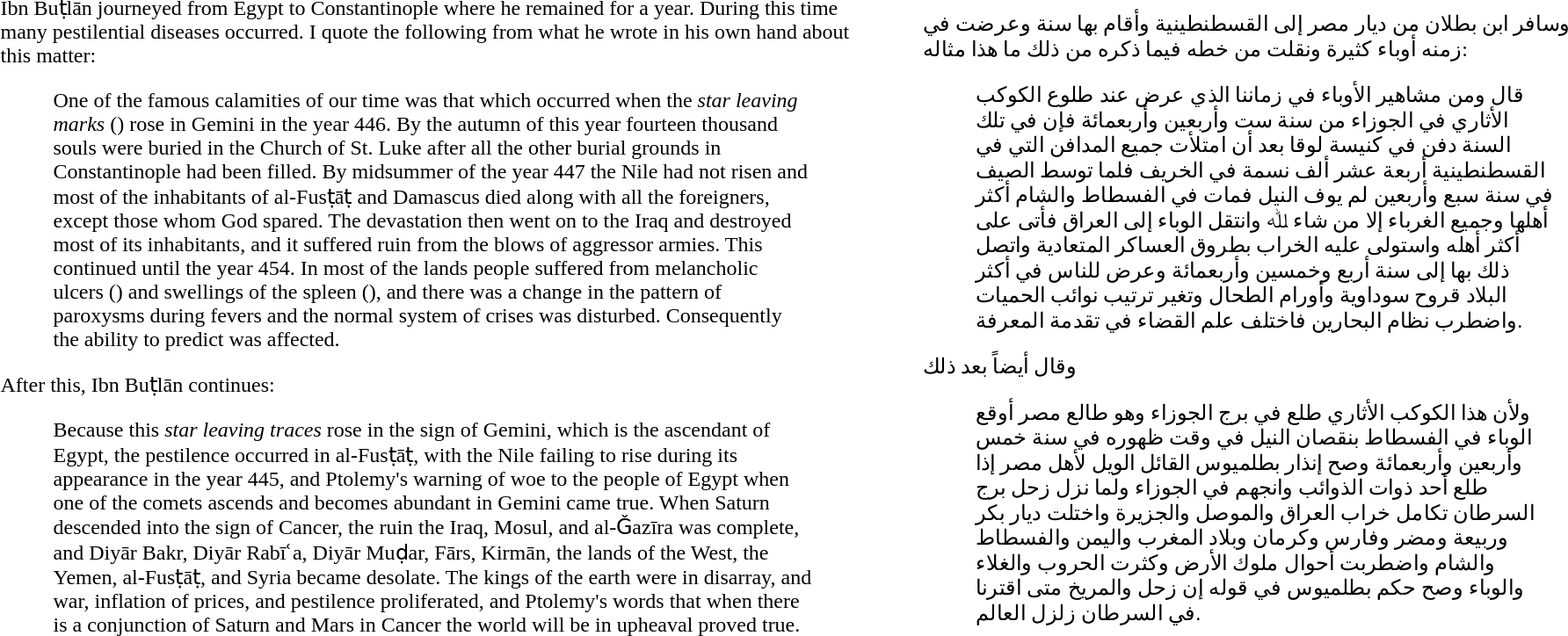<table>
<tr>
<td><blockquote>Ibn Buṭlān journeyed from Egypt to Constantinople where he remained for a year. During this time many pestilential diseases occurred. I quote the following from what he wrote in his own hand about this matter:<blockquote>One of the famous calamities of our time was that which occurred when the <em>star leaving marks</em> () rose in Gemini in the year 446. By the autumn of this year fourteen thousand souls were buried in the Church of St. Luke after all the other burial grounds in Constantinople had been filled. By midsummer of the year 447 the Nile had not risen and most of the inhabitants of al-Fusṭāṭ and Damascus died along with all the foreigners, except those whom God spared. The devastation then went on to the Iraq and destroyed most of its inhabitants, and it suffered ruin from the blows of aggressor armies. This continued until the year 454. In most of the lands people suffered from melancholic ulcers () and swellings of the spleen (), and there was a change in the pattern of paroxysms during fevers and the normal system of crises was disturbed. Consequently the ability to predict was affected.</blockquote>After this, Ibn Buṭlān continues:<blockquote>Because this <em>star leaving traces</em> rose in the sign of Gemini, which is the ascendant of Egypt, the pestilence occurred in al-Fusṭāṭ, with the Nile failing to rise during its appearance in the year 445, and Ptolemy's warning of woe to the people of Egypt when one of the comets ascends and becomes abundant in Gemini came true. When Saturn descended into the sign of Cancer, the ruin the Iraq, Mosul, and al-Ǧazīra was complete, and Diyār Bakr, Diyār Rabīʿa, Diyār Muḍar, Fārs, Kirmān, the lands of the West, the Yemen, al-Fusṭāṭ, and Syria became desolate. The kings of the earth were in disarray, and war, inflation of prices, and pestilence proliferated, and Ptolemy's words that when there is a conjunction of Saturn and Mars in Cancer the world will be in upheaval proved true.</blockquote></blockquote></td>
<td><span><br>وسافر ابن بطلان من ديار مصر إلى القسطنطينية وأقام بها سنة وعرضت في زمنه أوباء كثيرة ونقلت من خطه فيما ذكره من ذلك ما هذا مثاله:<br><blockquote>قال ومن مشاهير الأوباء في زماننا الذي عرض عند طلوع الكوكب الأثاري في الجوزاء من سنة ست وأربعين وأربعمائة فإن في تلك السنة دفن في كنيسة لوقا بعد أن امتلأت جميع المدافن التي في القسطنطينية أربعة عشر ألف نسمة في الخريف فلما توسط الصيف في سنة سبع وأربعين لم يوف النيل فمات في الفسطاط والشام أكثر أهلها وجميع الغرباء إلا من شاء ﷲ وانتقل الوباء إلى العراق فأتى على أكثر أهله واستولى عليه الخراب بطروق العساكر المتعادية واتصل ذلك بها إلى سنة أربع وخمسين وأربعمائة وعرض للناس في أكثر البلاد قروح سوداوية وأورام الطحال وتغير ترتيب نوائب الحميات واضطرب نظام البحارين فاختلف علم القضاء في تقدمة المعرفة.</blockquote>
وقال أيضاً بعد ذلك
<blockquote> ولأن هذا الكوكب الأثاري طلع في برج الجوزاء وهو طالع مصر أوقع الوباء في الفسطاط بنقصان النيل في وقت ظهوره في سنة خمس وأربعين وأربعمائة وصح إنذار بطلميوس القائل الويل لأهل مصر إذا طلع أحد ذوات الذوائب وانجهم في الجوزاء ولما نزل زحل برج السرطان تكامل خراب العراق والموصل والجزيرة واختلت ديار بكر وربيعة ومضر وفارس وكرمان وبلاد المغرب واليمن والفسطاط والشام واضطربت أحوال ملوك الأرض وكثرت الحروب والغلاء والوباء وصح حكم بطلميوس في قوله إن زحل والمريخ متى اقترنا في السرطان زلزل العالم.</blockquote></span></td>
</tr>
</table>
